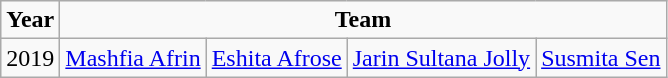<table class="wikitable sortable">
<tr>
<td><strong>Year</strong></td>
<td colspan="4" align="center"><strong>Team</strong></td>
</tr>
<tr>
<td>2019</td>
<td><a href='#'>Mashfia Afrin</a></td>
<td><a href='#'>Eshita Afrose</a></td>
<td><a href='#'>Jarin Sultana Jolly</a></td>
<td><a href='#'>Susmita Sen</a></td>
</tr>
</table>
